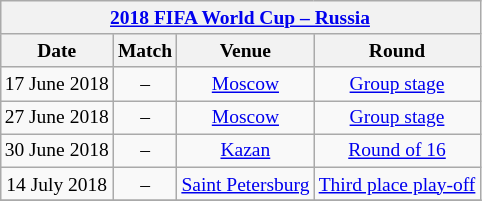<table class="wikitable" style="margin:1em auto 1em auto; text-align:center; font-size:small;">
<tr>
<th colspan="4"><a href='#'>2018 FIFA World Cup – Russia</a></th>
</tr>
<tr>
<th>Date</th>
<th>Match</th>
<th>Venue</th>
<th>Round</th>
</tr>
<tr>
<td>17 June 2018</td>
<td> – </td>
<td><a href='#'>Moscow</a></td>
<td><a href='#'>Group stage</a></td>
</tr>
<tr>
<td>27 June 2018</td>
<td> – </td>
<td><a href='#'>Moscow</a></td>
<td><a href='#'>Group stage</a></td>
</tr>
<tr>
<td>30 June 2018</td>
<td> – </td>
<td><a href='#'>Kazan</a></td>
<td><a href='#'>Round of 16</a></td>
</tr>
<tr>
<td>14 July 2018</td>
<td> – </td>
<td><a href='#'>Saint Petersburg</a></td>
<td><a href='#'>Third place play-off</a></td>
</tr>
<tr>
</tr>
</table>
